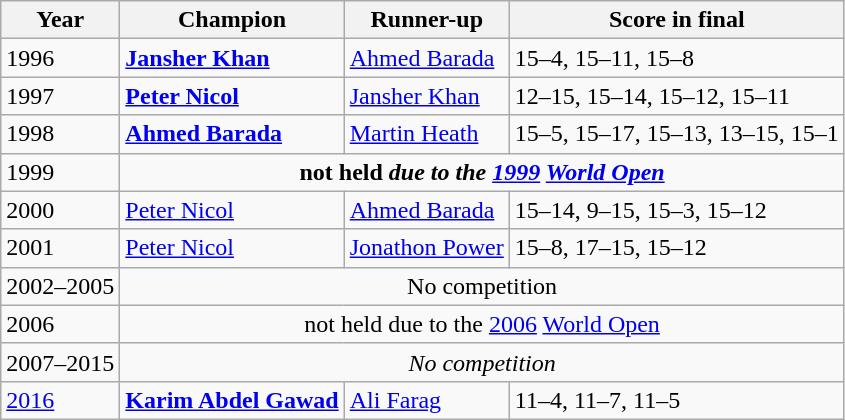<table class="wikitable">
<tr>
<th>Year</th>
<th>Champion</th>
<th>Runner-up</th>
<th>Score in final</th>
</tr>
<tr>
<td>1996</td>
<td> <strong><a href='#'>Jansher Khan</a></strong></td>
<td> <a href='#'>Ahmed Barada</a></td>
<td>15–4, 15–11, 15–8</td>
</tr>
<tr>
<td>1997</td>
<td> <strong><a href='#'>Peter Nicol</a></strong></td>
<td> <a href='#'>Jansher Khan</a></td>
<td>12–15, 15–14, 15–12, 15–11</td>
</tr>
<tr>
<td>1998</td>
<td> <strong><a href='#'>Ahmed Barada</a></strong></td>
<td> <a href='#'>Martin Heath</a></td>
<td>15–5, 15–17, 15–13, 13–15, 15–1</td>
</tr>
<tr>
<td>1999</td>
<td colspan=3 align="center"><strong>not held<em> due to the <a href='#'>1999</a> <a href='#'>World Open</a><strong><em></td>
</tr>
<tr>
<td>2000</td>
<td> </strong><a href='#'>Peter Nicol</a><strong></td>
<td> <a href='#'>Ahmed Barada</a></td>
<td>15–14, 9–15, 15–3, 15–12</td>
</tr>
<tr>
<td>2001</td>
<td> </strong><a href='#'>Peter Nicol</a><strong></td>
<td> <a href='#'>Jonathon Power</a></td>
<td>15–8, 17–15, 15–12</td>
</tr>
<tr>
<td>2002–2005</td>
<td colspan=3 align="center"></em>No competition<em></td>
</tr>
<tr>
<td>2006</td>
<td colspan=3 align="center"></strong>not held</em> due to the <a href='#'>2006</a> <a href='#'>World Open</a></em></strong></td>
</tr>
<tr>
<td>2007–2015</td>
<td colspan=3 align="center"><em>No competition</em></td>
</tr>
<tr>
<td><a href='#'>2016</a></td>
<td> <strong><a href='#'>Karim Abdel Gawad</a></strong></td>
<td> <a href='#'>Ali Farag</a></td>
<td>11–4, 11–7, 11–5</td>
</tr>
</table>
